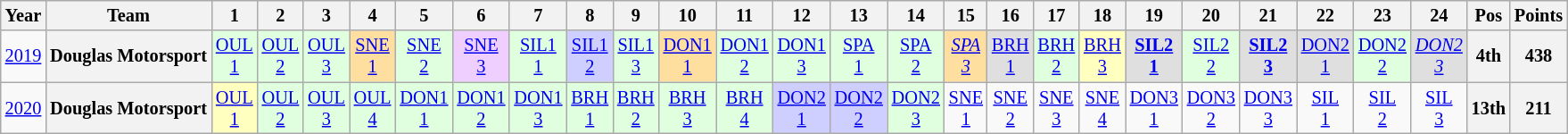<table class="wikitable" style="text-align:center; font-size:85%">
<tr>
<th>Year</th>
<th>Team</th>
<th>1</th>
<th>2</th>
<th>3</th>
<th>4</th>
<th>5</th>
<th>6</th>
<th>7</th>
<th>8</th>
<th>9</th>
<th>10</th>
<th>11</th>
<th>12</th>
<th>13</th>
<th>14</th>
<th>15</th>
<th>16</th>
<th>17</th>
<th>18</th>
<th>19</th>
<th>20</th>
<th>21</th>
<th>22</th>
<th>23</th>
<th>24</th>
<th>Pos</th>
<th>Points</th>
</tr>
<tr>
<td><a href='#'>2019</a></td>
<th nowrap>Douglas Motorsport</th>
<td style="background:#DFFFDF;"><a href='#'>OUL<br>1</a><br></td>
<td style="background:#DFFFDF;"><a href='#'>OUL<br>2</a><br></td>
<td style="background:#DFFFDF;"><a href='#'>OUL<br>3</a><br></td>
<td style="background:#FFDF9F;"><a href='#'>SNE<br>1</a><br></td>
<td style="background:#DFFFDF;"><a href='#'>SNE<br>2</a><br></td>
<td style="background:#EFCFFF;"><a href='#'>SNE<br>3</a><br></td>
<td style="background:#DFFFDF;"><a href='#'>SIL1<br>1</a><br></td>
<td style="background:#CFCFFF;"><a href='#'>SIL1<br>2</a><br></td>
<td style="background:#DFFFDF;"><a href='#'>SIL1<br>3</a><br></td>
<td style="background:#FFDF9F;"><a href='#'>DON1<br>1</a><br></td>
<td style="background:#DFFFDF;"><a href='#'>DON1<br>2</a><br></td>
<td style="background:#DFFFDF;"><a href='#'>DON1<br>3</a><br></td>
<td style="background:#DFFFDF;"><a href='#'>SPA<br>1</a><br></td>
<td style="background:#DFFFDF;"><a href='#'>SPA<br>2</a><br></td>
<td style="background:#FFDF9F;"><em><a href='#'>SPA<br>3</a></em><br></td>
<td style="background:#DFDFDF;"><a href='#'>BRH<br>1</a><br></td>
<td style="background:#DFFFDF;"><a href='#'>BRH<br>2</a><br></td>
<td style="background:#FFFFBF;"><a href='#'>BRH<br>3</a><br></td>
<td style="background:#DFDFDF;"><strong><a href='#'>SIL2<br>1</a></strong><br></td>
<td style="background:#DFFFDF;"><a href='#'>SIL2<br>2</a><br></td>
<td style="background:#DFDFDF;"><strong><a href='#'>SIL2<br>3</a></strong><br></td>
<td style="background:#DFDFDF;"><a href='#'>DON2<br>1</a><br></td>
<td style="background:#DFFFDF;"><a href='#'>DON2<br>2</a><br></td>
<td style="background:#DFDFDF;"><em><a href='#'>DON2<br>3</a></em><br></td>
<th>4th</th>
<th>438</th>
</tr>
<tr>
<td><a href='#'>2020</a></td>
<th nowrap>Douglas Motorsport</th>
<td style="background:#FFFFBF;"><a href='#'>OUL<br>1</a><br></td>
<td style="background:#DFFFDF;"><a href='#'>OUL<br>2</a><br></td>
<td style="background:#DFFFDF;"><a href='#'>OUL<br>3</a><br></td>
<td style="background:#DFFFDF;"><a href='#'>OUL<br>4</a><br></td>
<td style="background:#DFFFDF;"><a href='#'>DON1<br>1</a><br></td>
<td style="background:#DFFFDF;"><a href='#'>DON1<br>2</a><br></td>
<td style="background:#DFFFDF;"><a href='#'>DON1<br>3</a><br></td>
<td style="background:#DFFFDF;"><a href='#'>BRH<br>1</a><br></td>
<td style="background:#DFFFDF;"><a href='#'>BRH<br>2</a><br></td>
<td style="background:#DFFFDF;"><a href='#'>BRH<br>3</a><br></td>
<td style="background:#DFFFDF;"><a href='#'>BRH<br>4</a><br></td>
<td style="background:#CFCFFF;"><a href='#'>DON2<br>1</a><br></td>
<td style="background:#CFCFFF;"><a href='#'>DON2<br>2</a><br></td>
<td style="background:#DFFFDF;"><a href='#'>DON2<br>3</a><br></td>
<td><a href='#'>SNE<br>1</a></td>
<td><a href='#'>SNE<br>2</a></td>
<td><a href='#'>SNE<br>3</a></td>
<td><a href='#'>SNE<br>4</a></td>
<td><a href='#'>DON3<br>1</a></td>
<td><a href='#'>DON3<br>2</a></td>
<td><a href='#'>DON3<br>3</a></td>
<td><a href='#'>SIL<br>1</a></td>
<td><a href='#'>SIL<br>2</a></td>
<td><a href='#'>SIL<br>3</a></td>
<th>13th</th>
<th>211</th>
</tr>
</table>
